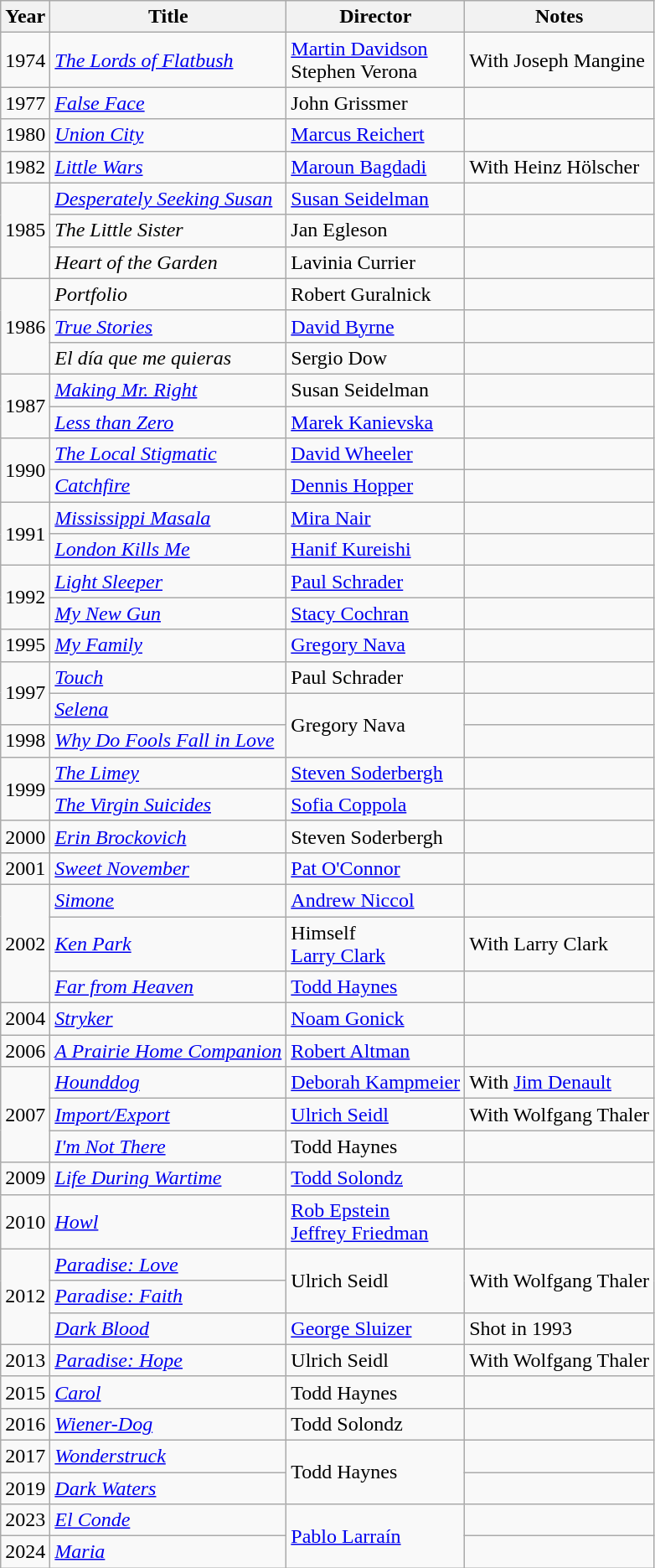<table class="wikitable">
<tr>
<th>Year</th>
<th>Title</th>
<th>Director</th>
<th>Notes</th>
</tr>
<tr>
<td>1974</td>
<td><em><a href='#'>The Lords of Flatbush</a></em></td>
<td><a href='#'>Martin Davidson</a><br>Stephen Verona</td>
<td>With Joseph Mangine</td>
</tr>
<tr>
<td>1977</td>
<td><em><a href='#'>False Face</a></em></td>
<td>John Grissmer</td>
<td></td>
</tr>
<tr>
<td>1980</td>
<td><em><a href='#'>Union City</a></em></td>
<td><a href='#'>Marcus Reichert</a></td>
<td></td>
</tr>
<tr>
<td>1982</td>
<td><em><a href='#'>Little Wars</a></em></td>
<td><a href='#'>Maroun Bagdadi</a></td>
<td>With Heinz Hölscher</td>
</tr>
<tr>
<td rowspan=3>1985</td>
<td><em><a href='#'>Desperately Seeking Susan</a></em></td>
<td><a href='#'>Susan Seidelman</a></td>
<td></td>
</tr>
<tr>
<td><em>The Little Sister</em></td>
<td>Jan Egleson</td>
<td></td>
</tr>
<tr>
<td><em>Heart of the Garden</em></td>
<td>Lavinia Currier</td>
<td></td>
</tr>
<tr>
<td rowspan="3">1986</td>
<td><em>Portfolio</em></td>
<td>Robert Guralnick</td>
<td></td>
</tr>
<tr>
<td><em><a href='#'>True Stories</a></em></td>
<td><a href='#'>David Byrne</a></td>
<td></td>
</tr>
<tr>
<td><em>El día que me quieras</em></td>
<td>Sergio Dow</td>
<td></td>
</tr>
<tr>
<td rowspan="2">1987</td>
<td><em><a href='#'>Making Mr. Right</a></em></td>
<td>Susan Seidelman</td>
<td></td>
</tr>
<tr>
<td><em><a href='#'>Less than Zero</a></em></td>
<td><a href='#'>Marek Kanievska</a></td>
<td></td>
</tr>
<tr>
<td rowspan="2">1990</td>
<td><em><a href='#'>The Local Stigmatic</a></em></td>
<td><a href='#'>David Wheeler</a></td>
<td></td>
</tr>
<tr>
<td><em><a href='#'>Catchfire</a></em></td>
<td><a href='#'>Dennis Hopper</a></td>
<td></td>
</tr>
<tr>
<td rowspan="2">1991</td>
<td><em><a href='#'>Mississippi Masala</a></em></td>
<td><a href='#'>Mira Nair</a></td>
<td></td>
</tr>
<tr>
<td><em><a href='#'>London Kills Me</a></em></td>
<td><a href='#'>Hanif Kureishi</a></td>
<td></td>
</tr>
<tr>
<td rowspan="2">1992</td>
<td><em><a href='#'>Light Sleeper</a></em></td>
<td><a href='#'>Paul Schrader</a></td>
<td></td>
</tr>
<tr>
<td><em><a href='#'>My New Gun</a></em></td>
<td><a href='#'>Stacy Cochran</a></td>
<td></td>
</tr>
<tr>
<td>1995</td>
<td><em><a href='#'>My Family</a></em></td>
<td><a href='#'>Gregory Nava</a></td>
<td></td>
</tr>
<tr>
<td rowspan="2">1997</td>
<td><em><a href='#'>Touch</a></em></td>
<td>Paul Schrader</td>
<td></td>
</tr>
<tr>
<td><em><a href='#'>Selena</a></em></td>
<td rowspan="2">Gregory Nava</td>
<td></td>
</tr>
<tr>
<td>1998</td>
<td><em><a href='#'>Why Do Fools Fall in Love</a></em></td>
<td></td>
</tr>
<tr>
<td rowspan=2>1999</td>
<td><em><a href='#'>The Limey</a></em></td>
<td><a href='#'>Steven Soderbergh</a></td>
<td></td>
</tr>
<tr>
<td><em><a href='#'>The Virgin Suicides</a></em></td>
<td><a href='#'>Sofia Coppola</a></td>
<td></td>
</tr>
<tr>
<td>2000</td>
<td><em><a href='#'>Erin Brockovich</a></em></td>
<td>Steven Soderbergh</td>
<td></td>
</tr>
<tr>
<td>2001</td>
<td><em><a href='#'>Sweet November</a></em></td>
<td><a href='#'>Pat O'Connor</a></td>
<td></td>
</tr>
<tr>
<td rowspan="3">2002</td>
<td><em><a href='#'>Simone</a></em></td>
<td><a href='#'>Andrew Niccol</a></td>
<td></td>
</tr>
<tr>
<td><em><a href='#'>Ken Park</a></em></td>
<td>Himself<br><a href='#'>Larry Clark</a></td>
<td>With Larry Clark</td>
</tr>
<tr>
<td><em><a href='#'>Far from Heaven</a></em></td>
<td><a href='#'>Todd Haynes</a></td>
<td></td>
</tr>
<tr>
<td>2004</td>
<td><em><a href='#'>Stryker</a></em></td>
<td><a href='#'>Noam Gonick</a></td>
<td></td>
</tr>
<tr>
<td>2006</td>
<td><em><a href='#'>A Prairie Home Companion</a></em></td>
<td><a href='#'>Robert Altman</a></td>
<td></td>
</tr>
<tr>
<td rowspan="3">2007</td>
<td><em><a href='#'>Hounddog</a></em></td>
<td><a href='#'>Deborah Kampmeier</a></td>
<td>With <a href='#'>Jim Denault</a></td>
</tr>
<tr>
<td><em><a href='#'>Import/Export</a></em></td>
<td><a href='#'>Ulrich Seidl</a></td>
<td>With Wolfgang Thaler</td>
</tr>
<tr>
<td><em><a href='#'>I'm Not There</a></em></td>
<td>Todd Haynes</td>
<td></td>
</tr>
<tr>
<td>2009</td>
<td><em><a href='#'>Life During Wartime</a></em></td>
<td><a href='#'>Todd Solondz</a></td>
<td></td>
</tr>
<tr>
<td>2010</td>
<td><em><a href='#'>Howl</a></em></td>
<td><a href='#'>Rob Epstein</a><br><a href='#'>Jeffrey Friedman</a></td>
<td></td>
</tr>
<tr>
<td rowspan="3">2012</td>
<td><em><a href='#'>Paradise: Love</a></em></td>
<td rowspan=2>Ulrich Seidl</td>
<td rowspan=2>With Wolfgang Thaler</td>
</tr>
<tr>
<td><em><a href='#'>Paradise: Faith</a></em></td>
</tr>
<tr>
<td><em><a href='#'>Dark Blood</a></em></td>
<td><a href='#'>George Sluizer</a></td>
<td>Shot in 1993</td>
</tr>
<tr>
<td>2013</td>
<td><em><a href='#'>Paradise: Hope</a></em></td>
<td>Ulrich Seidl</td>
<td>With Wolfgang Thaler</td>
</tr>
<tr>
<td>2015</td>
<td><em><a href='#'>Carol</a></em></td>
<td>Todd Haynes</td>
<td></td>
</tr>
<tr>
<td>2016</td>
<td><em><a href='#'>Wiener-Dog</a></em></td>
<td>Todd Solondz</td>
<td></td>
</tr>
<tr>
<td>2017</td>
<td><em><a href='#'>Wonderstruck</a></em></td>
<td rowspan=2>Todd Haynes</td>
<td></td>
</tr>
<tr>
<td>2019</td>
<td><em><a href='#'>Dark Waters</a></em></td>
<td></td>
</tr>
<tr>
<td>2023</td>
<td><em><a href='#'>El Conde</a></em></td>
<td rowspan=2><a href='#'>Pablo Larraín</a></td>
<td></td>
</tr>
<tr>
<td>2024</td>
<td><em><a href='#'>Maria</a></em></td>
<td></td>
</tr>
</table>
